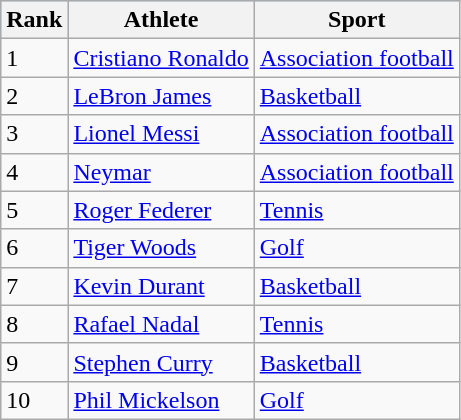<table class="wikitable plainrowheaders">
<tr style="background:#9cf;">
<th>Rank</th>
<th>Athlete</th>
<th>Sport</th>
</tr>
<tr>
<td>1</td>
<td> <a href='#'>Cristiano Ronaldo</a></td>
<td><a href='#'>Association football</a></td>
</tr>
<tr>
<td>2</td>
<td> <a href='#'>LeBron James</a></td>
<td><a href='#'>Basketball</a></td>
</tr>
<tr>
<td>3</td>
<td> <a href='#'>Lionel Messi</a></td>
<td><a href='#'>Association football</a></td>
</tr>
<tr>
<td>4</td>
<td> <a href='#'>Neymar</a></td>
<td><a href='#'>Association football</a></td>
</tr>
<tr>
<td>5</td>
<td> <a href='#'>Roger Federer</a></td>
<td><a href='#'>Tennis</a></td>
</tr>
<tr>
<td>6</td>
<td> <a href='#'>Tiger Woods</a></td>
<td><a href='#'>Golf</a></td>
</tr>
<tr>
<td>7</td>
<td> <a href='#'>Kevin Durant</a></td>
<td><a href='#'>Basketball</a></td>
</tr>
<tr>
<td>8</td>
<td> <a href='#'>Rafael Nadal</a></td>
<td><a href='#'>Tennis</a></td>
</tr>
<tr>
<td>9</td>
<td> <a href='#'>Stephen Curry</a></td>
<td><a href='#'>Basketball</a></td>
</tr>
<tr>
<td>10</td>
<td> <a href='#'>Phil Mickelson</a></td>
<td><a href='#'>Golf</a></td>
</tr>
</table>
